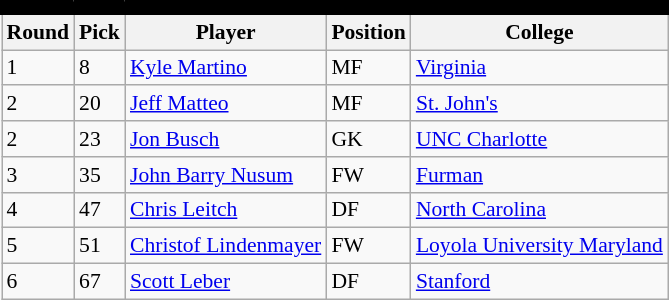<table class="wikitable sortable" style="text-align:center; font-size:90%; text-align:left;">
<tr style="border-spacing: 2px; border: 2px solid black;">
<td colspan="7" bgcolor="#000000" color="#000000" border="#FED000" align="center"><strong></strong></td>
</tr>
<tr>
<th><strong>Round</strong></th>
<th><strong>Pick</strong></th>
<th><strong>Player</strong></th>
<th><strong>Position</strong></th>
<th><strong>College</strong></th>
</tr>
<tr>
<td>1</td>
<td>8</td>
<td> <a href='#'>Kyle Martino</a></td>
<td>MF</td>
<td><a href='#'>Virginia</a></td>
</tr>
<tr>
<td>2</td>
<td>20</td>
<td> <a href='#'>Jeff Matteo</a></td>
<td>MF</td>
<td><a href='#'>St. John's</a></td>
</tr>
<tr>
<td>2</td>
<td>23</td>
<td> <a href='#'>Jon Busch</a></td>
<td>GK</td>
<td><a href='#'>UNC Charlotte</a></td>
</tr>
<tr>
<td>3</td>
<td>35</td>
<td> <a href='#'>John Barry Nusum</a></td>
<td>FW</td>
<td><a href='#'>Furman</a></td>
</tr>
<tr>
<td>4</td>
<td>47</td>
<td> <a href='#'>Chris Leitch</a></td>
<td>DF</td>
<td><a href='#'>North Carolina</a></td>
</tr>
<tr>
<td>5</td>
<td>51</td>
<td> <a href='#'>Christof Lindenmayer</a></td>
<td>FW</td>
<td><a href='#'>Loyola University Maryland</a></td>
</tr>
<tr>
<td>6</td>
<td>67</td>
<td> <a href='#'>Scott Leber</a></td>
<td>DF</td>
<td><a href='#'>Stanford</a></td>
</tr>
</table>
